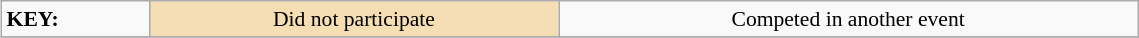<table class="wikitable" style="margin:0.5em; font-size:90%;position:relative;" width=60%>
<tr>
<td><strong>KEY:</strong></td>
<td bgcolor="wheat" align=center>Did not participate</td>
<td align=center>Competed in another event</td>
</tr>
<tr>
</tr>
</table>
